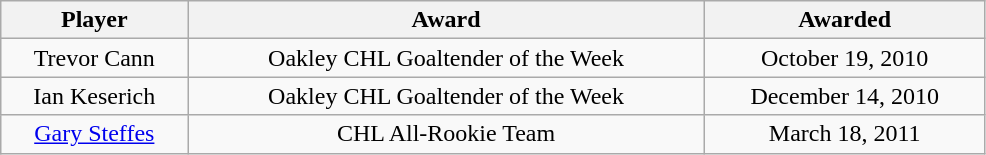<table class="wikitable" width="52%" style="text-align:center">
<tr>
<th>Player</th>
<th>Award</th>
<th>Awarded</th>
</tr>
<tr>
<td>Trevor Cann</td>
<td>Oakley CHL Goaltender of the Week</td>
<td>October 19, 2010</td>
</tr>
<tr>
<td>Ian Keserich</td>
<td>Oakley CHL Goaltender of the Week</td>
<td>December 14, 2010</td>
</tr>
<tr>
<td><a href='#'>Gary Steffes</a></td>
<td>CHL All-Rookie Team</td>
<td>March 18, 2011</td>
</tr>
</table>
